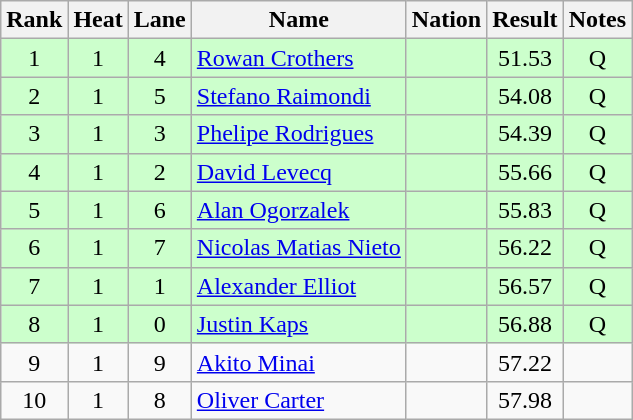<table class="wikitable sortable" style="text-align:center">
<tr>
<th>Rank</th>
<th>Heat</th>
<th>Lane</th>
<th>Name</th>
<th>Nation</th>
<th>Result</th>
<th>Notes</th>
</tr>
<tr bgcolor=ccffcc>
<td>1</td>
<td>1</td>
<td>4</td>
<td align=left><a href='#'>Rowan Crothers</a></td>
<td align=left></td>
<td>51.53</td>
<td>Q</td>
</tr>
<tr bgcolor=ccffcc>
<td>2</td>
<td>1</td>
<td>5</td>
<td align=left><a href='#'>Stefano Raimondi</a></td>
<td align=left></td>
<td>54.08</td>
<td>Q</td>
</tr>
<tr bgcolor=ccffcc>
<td>3</td>
<td>1</td>
<td>3</td>
<td align=left><a href='#'>Phelipe Rodrigues</a></td>
<td align=left></td>
<td>54.39</td>
<td>Q</td>
</tr>
<tr bgcolor=ccffcc>
<td>4</td>
<td>1</td>
<td>2</td>
<td align=left><a href='#'>David Levecq</a></td>
<td align=left></td>
<td>55.66</td>
<td>Q</td>
</tr>
<tr bgcolor=ccffcc>
<td>5</td>
<td>1</td>
<td>6</td>
<td align=left><a href='#'>Alan Ogorzalek</a></td>
<td align=left></td>
<td>55.83</td>
<td>Q</td>
</tr>
<tr bgcolor=ccffcc>
<td>6</td>
<td>1</td>
<td>7</td>
<td align=left><a href='#'>Nicolas Matias Nieto</a></td>
<td align=left></td>
<td>56.22</td>
<td>Q</td>
</tr>
<tr bgcolor=ccffcc>
<td>7</td>
<td>1</td>
<td>1</td>
<td align=left><a href='#'>Alexander Elliot</a></td>
<td align=left></td>
<td>56.57</td>
<td>Q</td>
</tr>
<tr bgcolor=ccffcc>
<td>8</td>
<td>1</td>
<td>0</td>
<td align=left><a href='#'>Justin Kaps</a></td>
<td align=left></td>
<td>56.88</td>
<td>Q</td>
</tr>
<tr>
<td>9</td>
<td>1</td>
<td>9</td>
<td align=left><a href='#'>Akito Minai</a></td>
<td align=left></td>
<td>57.22</td>
<td></td>
</tr>
<tr>
<td>10</td>
<td>1</td>
<td>8</td>
<td align=left><a href='#'>Oliver Carter</a></td>
<td align=left></td>
<td>57.98</td>
<td></td>
</tr>
</table>
